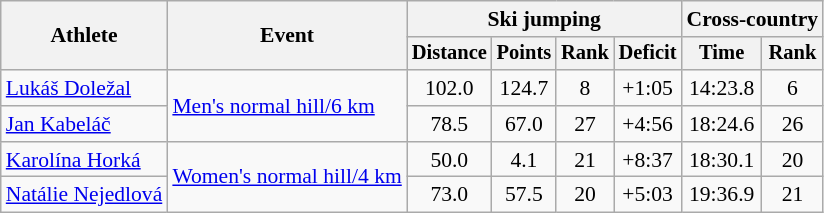<table class="wikitable" style="font-size:90%">
<tr>
<th rowspan="2">Athlete</th>
<th rowspan="2">Event</th>
<th colspan="4">Ski jumping</th>
<th colspan="2">Cross-country</th>
</tr>
<tr style="font-size:95%">
<th>Distance</th>
<th>Points</th>
<th>Rank</th>
<th>Deficit</th>
<th>Time</th>
<th>Rank</th>
</tr>
<tr align=center>
<td align=left><a href='#'>Lukáš Doležal</a></td>
<td align=left rowspan=2><a href='#'>Men's normal hill/6 km</a></td>
<td>102.0</td>
<td>124.7</td>
<td>8</td>
<td>+1:05</td>
<td>14:23.8</td>
<td>6</td>
</tr>
<tr align=center>
<td align=left><a href='#'>Jan Kabeláč</a></td>
<td>78.5</td>
<td>67.0</td>
<td>27</td>
<td>+4:56</td>
<td>18:24.6</td>
<td>26</td>
</tr>
<tr align=center>
<td align=left><a href='#'>Karolína Horká</a></td>
<td align=left rowspan=2><a href='#'>Women's normal hill/4 km</a></td>
<td>50.0</td>
<td>4.1</td>
<td>21</td>
<td>+8:37</td>
<td>18:30.1</td>
<td>20</td>
</tr>
<tr align=center>
<td align=left><a href='#'>Natálie Nejedlová</a></td>
<td>73.0</td>
<td>57.5</td>
<td>20</td>
<td>+5:03</td>
<td>19:36.9</td>
<td>21</td>
</tr>
</table>
